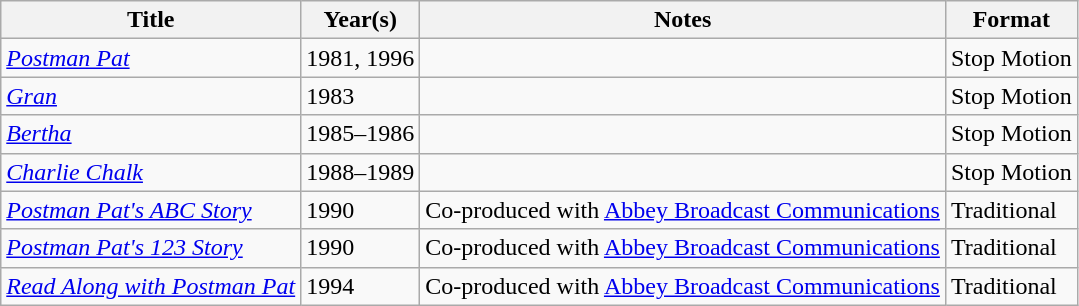<table class="wikitable sortable">
<tr>
<th>Title</th>
<th>Year(s)</th>
<th>Notes</th>
<th>Format</th>
</tr>
<tr>
<td><em><a href='#'>Postman Pat</a></em></td>
<td>1981, 1996</td>
<td></td>
<td>Stop Motion</td>
</tr>
<tr>
<td><em><a href='#'>Gran</a></em></td>
<td>1983</td>
<td></td>
<td>Stop Motion</td>
</tr>
<tr>
<td><em><a href='#'>Bertha</a></em></td>
<td>1985–1986</td>
<td></td>
<td>Stop Motion</td>
</tr>
<tr>
<td><em><a href='#'>Charlie Chalk</a></em></td>
<td>1988–1989</td>
<td></td>
<td>Stop Motion</td>
</tr>
<tr>
<td><em><a href='#'>Postman Pat's ABC Story</a></em></td>
<td>1990</td>
<td>Co-produced with <a href='#'>Abbey Broadcast Communications</a></td>
<td>Traditional</td>
</tr>
<tr>
<td><em><a href='#'>Postman Pat's 123 Story</a></em></td>
<td>1990</td>
<td>Co-produced with <a href='#'>Abbey Broadcast Communications</a></td>
<td>Traditional</td>
</tr>
<tr>
<td><em><a href='#'>Read Along with Postman Pat</a></em></td>
<td>1994</td>
<td>Co-produced with <a href='#'>Abbey Broadcast Communications</a></td>
<td>Traditional</td>
</tr>
</table>
